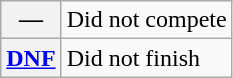<table class="wikitable">
<tr>
<th scope="row">—</th>
<td>Did not compete</td>
</tr>
<tr>
<th scope="row"><a href='#'>DNF</a></th>
<td>Did not finish</td>
</tr>
</table>
